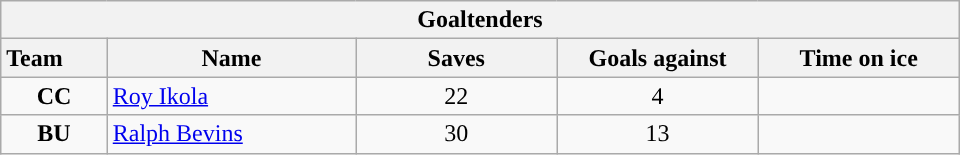<table class="wikitable" style="width:40em; text-align:right;">
<tr>
<th colspan=5>Goaltenders</th>
</tr>
<tr>
<th style="width:4em; text-align:left;">Team</th>
<th style="width:10em;">Name</th>
<th style="width:8em;">Saves</th>
<th style="width:8em;">Goals against</th>
<th style="width:8em;">Time on ice</th>
</tr>
<tr>
<td align=center><strong>CC</strong></td>
<td style="text-align:left;"><a href='#'>Roy Ikola</a></td>
<td align=center>22</td>
<td align=center>4</td>
<td align=center></td>
</tr>
<tr>
<td align=center><strong>BU</strong></td>
<td style="text-align:left;"><a href='#'>Ralph Bevins</a></td>
<td align=center>30</td>
<td align=center>13</td>
<td align=center></td>
</tr>
</table>
